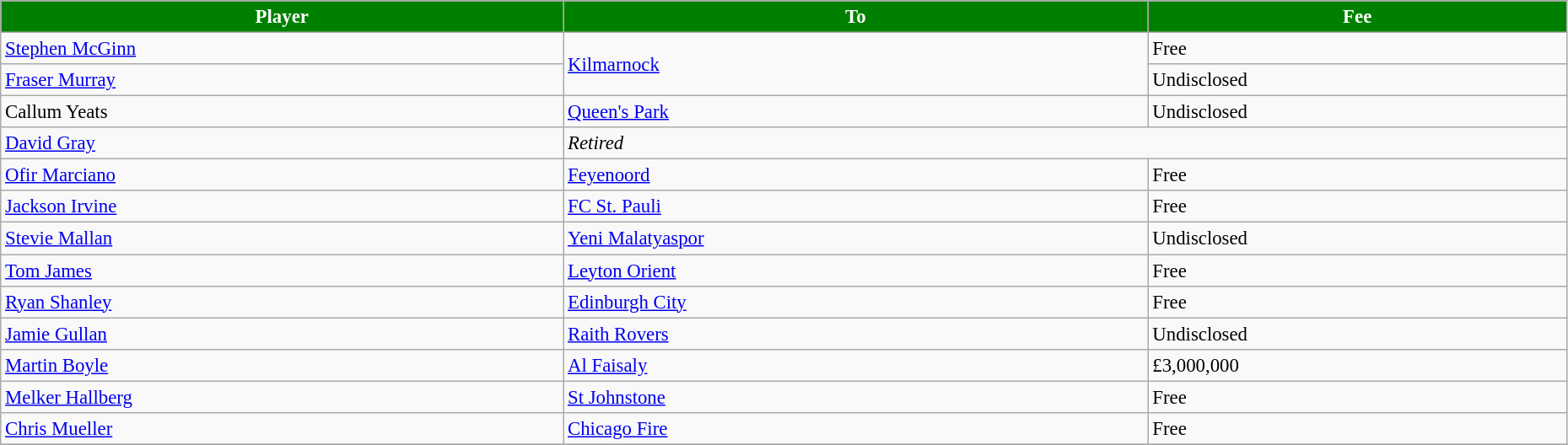<table class="wikitable" style="font-size:95%;width:98%; text-align:left">
<tr>
<th style="background:#008000; color:white;">Player</th>
<th style="background:#008000; color:white;">To</th>
<th style="background:#008000; color:white;">Fee</th>
</tr>
<tr>
<td> <a href='#'>Stephen McGinn</a></td>
<td rowspan=2> <a href='#'>Kilmarnock</a></td>
<td>Free</td>
</tr>
<tr>
<td> <a href='#'>Fraser Murray</a></td>
<td>Undisclosed</td>
</tr>
<tr>
<td> Callum Yeats</td>
<td> <a href='#'>Queen's Park</a></td>
<td>Undisclosed</td>
</tr>
<tr>
<td> <a href='#'>David Gray</a></td>
<td colspan=2><em>Retired</em></td>
</tr>
<tr>
<td> <a href='#'>Ofir Marciano</a></td>
<td> <a href='#'>Feyenoord</a></td>
<td>Free</td>
</tr>
<tr>
<td> <a href='#'>Jackson Irvine</a></td>
<td> <a href='#'>FC St. Pauli</a></td>
<td>Free</td>
</tr>
<tr>
<td> <a href='#'>Stevie Mallan</a></td>
<td> <a href='#'>Yeni Malatyaspor</a></td>
<td>Undisclosed</td>
</tr>
<tr>
<td> <a href='#'>Tom James</a></td>
<td> <a href='#'>Leyton Orient</a></td>
<td>Free</td>
</tr>
<tr>
<td> <a href='#'>Ryan Shanley</a></td>
<td> <a href='#'>Edinburgh City</a></td>
<td>Free</td>
</tr>
<tr>
<td> <a href='#'>Jamie Gullan</a></td>
<td> <a href='#'>Raith Rovers</a></td>
<td>Undisclosed</td>
</tr>
<tr>
<td> <a href='#'>Martin Boyle</a></td>
<td> <a href='#'>Al Faisaly</a></td>
<td>£3,000,000</td>
</tr>
<tr>
<td> <a href='#'>Melker Hallberg</a></td>
<td> <a href='#'>St Johnstone</a></td>
<td>Free</td>
</tr>
<tr>
<td> <a href='#'>Chris Mueller</a></td>
<td> <a href='#'>Chicago Fire</a></td>
<td>Free</td>
</tr>
<tr>
</tr>
</table>
